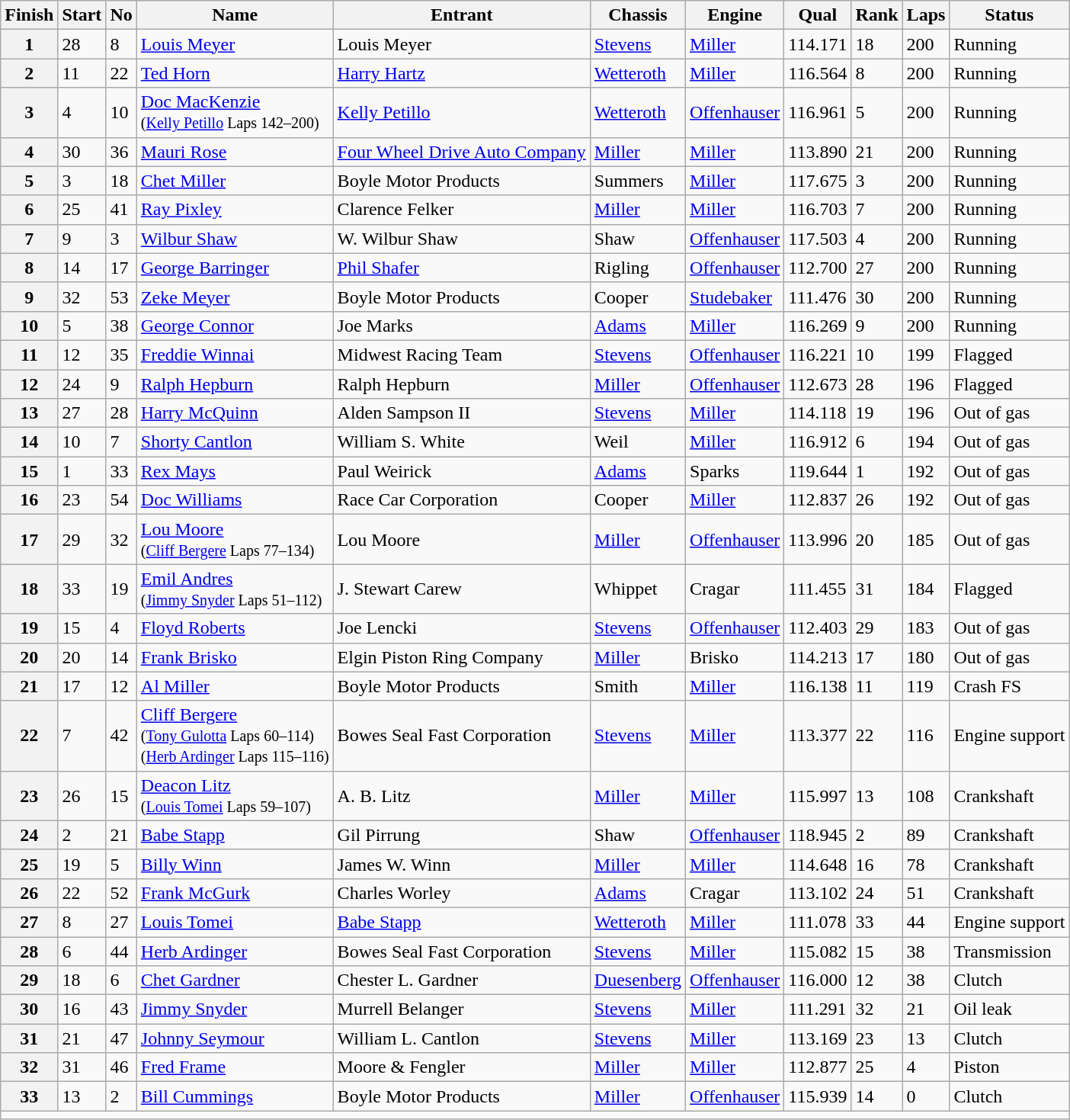<table class="wikitable">
<tr>
<th>Finish</th>
<th>Start</th>
<th>No</th>
<th>Name</th>
<th>Entrant</th>
<th>Chassis</th>
<th>Engine</th>
<th>Qual</th>
<th>Rank</th>
<th>Laps</th>
<th>Status</th>
</tr>
<tr>
<th>1</th>
<td>28</td>
<td>8</td>
<td> <a href='#'>Louis Meyer</a> <strong></strong></td>
<td>Louis Meyer</td>
<td><a href='#'>Stevens</a></td>
<td><a href='#'>Miller</a></td>
<td>114.171</td>
<td>18</td>
<td>200</td>
<td>Running</td>
</tr>
<tr>
<th>2</th>
<td>11</td>
<td>22</td>
<td> <a href='#'>Ted Horn</a></td>
<td><a href='#'>Harry Hartz</a></td>
<td><a href='#'>Wetteroth</a></td>
<td><a href='#'>Miller</a></td>
<td>116.564</td>
<td>8</td>
<td>200</td>
<td>Running</td>
</tr>
<tr>
<th>3</th>
<td>4</td>
<td>10</td>
<td> <a href='#'>Doc MacKenzie</a><br><small>(<a href='#'>Kelly Petillo</a> Laps 142–200)</small></td>
<td><a href='#'>Kelly Petillo</a></td>
<td><a href='#'>Wetteroth</a></td>
<td><a href='#'>Offenhauser</a></td>
<td>116.961</td>
<td>5</td>
<td>200</td>
<td>Running</td>
</tr>
<tr>
<th>4</th>
<td>30</td>
<td>36</td>
<td> <a href='#'>Mauri Rose</a></td>
<td><a href='#'>Four Wheel Drive Auto Company</a></td>
<td><a href='#'>Miller</a></td>
<td><a href='#'>Miller</a></td>
<td>113.890</td>
<td>21</td>
<td>200</td>
<td>Running</td>
</tr>
<tr>
<th>5</th>
<td>3</td>
<td>18</td>
<td> <a href='#'>Chet Miller</a></td>
<td>Boyle Motor Products</td>
<td>Summers</td>
<td><a href='#'>Miller</a></td>
<td>117.675</td>
<td>3</td>
<td>200</td>
<td>Running</td>
</tr>
<tr>
<th>6</th>
<td>25</td>
<td>41</td>
<td> <a href='#'>Ray Pixley</a> <strong></strong></td>
<td>Clarence Felker</td>
<td><a href='#'>Miller</a></td>
<td><a href='#'>Miller</a></td>
<td>116.703</td>
<td>7</td>
<td>200</td>
<td>Running</td>
</tr>
<tr>
<th>7</th>
<td>9</td>
<td>3</td>
<td> <a href='#'>Wilbur Shaw</a></td>
<td>W. Wilbur Shaw</td>
<td>Shaw</td>
<td><a href='#'>Offenhauser</a></td>
<td>117.503</td>
<td>4</td>
<td>200</td>
<td>Running</td>
</tr>
<tr>
<th>8</th>
<td>14</td>
<td>17</td>
<td> <a href='#'>George Barringer</a></td>
<td><a href='#'>Phil Shafer</a></td>
<td>Rigling</td>
<td><a href='#'>Offenhauser</a></td>
<td>112.700</td>
<td>27</td>
<td>200</td>
<td>Running</td>
</tr>
<tr>
<th>9</th>
<td>32</td>
<td>53</td>
<td> <a href='#'>Zeke Meyer</a></td>
<td>Boyle Motor Products</td>
<td>Cooper</td>
<td><a href='#'>Studebaker</a></td>
<td>111.476</td>
<td>30</td>
<td>200</td>
<td>Running</td>
</tr>
<tr>
<th>10</th>
<td>5</td>
<td>38</td>
<td> <a href='#'>George Connor</a></td>
<td>Joe Marks</td>
<td><a href='#'>Adams</a></td>
<td><a href='#'>Miller</a></td>
<td>116.269</td>
<td>9</td>
<td>200</td>
<td>Running</td>
</tr>
<tr>
<th>11</th>
<td>12</td>
<td>35</td>
<td> <a href='#'>Freddie Winnai</a></td>
<td>Midwest Racing Team</td>
<td><a href='#'>Stevens</a></td>
<td><a href='#'>Offenhauser</a></td>
<td>116.221</td>
<td>10</td>
<td>199</td>
<td>Flagged</td>
</tr>
<tr>
<th>12</th>
<td>24</td>
<td>9</td>
<td> <a href='#'>Ralph Hepburn</a></td>
<td>Ralph Hepburn</td>
<td><a href='#'>Miller</a></td>
<td><a href='#'>Offenhauser</a></td>
<td>112.673</td>
<td>28</td>
<td>196</td>
<td>Flagged</td>
</tr>
<tr>
<th>13</th>
<td>27</td>
<td>28</td>
<td> <a href='#'>Harry McQuinn</a></td>
<td>Alden Sampson II</td>
<td><a href='#'>Stevens</a></td>
<td><a href='#'>Miller</a></td>
<td>114.118</td>
<td>19</td>
<td>196</td>
<td>Out of gas</td>
</tr>
<tr>
<th>14</th>
<td>10</td>
<td>7</td>
<td> <a href='#'>Shorty Cantlon</a></td>
<td>William S. White</td>
<td>Weil</td>
<td><a href='#'>Miller</a></td>
<td>116.912</td>
<td>6</td>
<td>194</td>
<td>Out of gas</td>
</tr>
<tr>
<th>15</th>
<td>1</td>
<td>33</td>
<td> <a href='#'>Rex Mays</a></td>
<td>Paul Weirick</td>
<td><a href='#'>Adams</a></td>
<td>Sparks</td>
<td>119.644</td>
<td>1</td>
<td>192</td>
<td>Out of gas</td>
</tr>
<tr>
<th>16</th>
<td>23</td>
<td>54</td>
<td> <a href='#'>Doc Williams</a> <strong></strong></td>
<td>Race Car Corporation</td>
<td>Cooper</td>
<td><a href='#'>Miller</a></td>
<td>112.837</td>
<td>26</td>
<td>192</td>
<td>Out of gas</td>
</tr>
<tr>
<th>17</th>
<td>29</td>
<td>32</td>
<td> <a href='#'>Lou Moore</a><br><small>(<a href='#'>Cliff Bergere</a> Laps 77–134)</small></td>
<td>Lou Moore</td>
<td><a href='#'>Miller</a></td>
<td><a href='#'>Offenhauser</a></td>
<td>113.996</td>
<td>20</td>
<td>185</td>
<td>Out of gas</td>
</tr>
<tr>
<th>18</th>
<td>33</td>
<td>19</td>
<td> <a href='#'>Emil Andres</a> <strong></strong><br><small>(<a href='#'>Jimmy Snyder</a> Laps 51–112)</small></td>
<td>J. Stewart Carew</td>
<td>Whippet</td>
<td>Cragar</td>
<td>111.455</td>
<td>31</td>
<td>184</td>
<td>Flagged</td>
</tr>
<tr>
<th>19</th>
<td>15</td>
<td>4</td>
<td> <a href='#'>Floyd Roberts</a></td>
<td>Joe Lencki</td>
<td><a href='#'>Stevens</a></td>
<td><a href='#'>Offenhauser</a></td>
<td>112.403</td>
<td>29</td>
<td>183</td>
<td>Out of gas</td>
</tr>
<tr>
<th>20</th>
<td>20</td>
<td>14</td>
<td> <a href='#'>Frank Brisko</a></td>
<td>Elgin Piston Ring Company</td>
<td><a href='#'>Miller</a></td>
<td>Brisko</td>
<td>114.213</td>
<td>17</td>
<td>180</td>
<td>Out of gas</td>
</tr>
<tr>
<th>21</th>
<td>17</td>
<td>12</td>
<td> <a href='#'>Al Miller</a></td>
<td>Boyle Motor Products</td>
<td>Smith</td>
<td><a href='#'>Miller</a></td>
<td>116.138</td>
<td>11</td>
<td>119</td>
<td>Crash FS</td>
</tr>
<tr>
<th>22</th>
<td>7</td>
<td>42</td>
<td> <a href='#'>Cliff Bergere</a><br><small>(<a href='#'>Tony Gulotta</a> Laps 60–114)</small><br><small>(<a href='#'>Herb Ardinger</a> Laps 115–116)</small></td>
<td>Bowes Seal Fast Corporation</td>
<td><a href='#'>Stevens</a></td>
<td><a href='#'>Miller</a></td>
<td>113.377</td>
<td>22</td>
<td>116</td>
<td>Engine support</td>
</tr>
<tr>
<th>23</th>
<td>26</td>
<td>15</td>
<td> <a href='#'>Deacon Litz</a><br><small>(<a href='#'>Louis Tomei</a> Laps 59–107)</small></td>
<td>A. B. Litz</td>
<td><a href='#'>Miller</a></td>
<td><a href='#'>Miller</a></td>
<td>115.997</td>
<td>13</td>
<td>108</td>
<td>Crankshaft</td>
</tr>
<tr>
<th>24</th>
<td>2</td>
<td>21</td>
<td> <a href='#'>Babe Stapp</a></td>
<td>Gil Pirrung</td>
<td>Shaw</td>
<td><a href='#'>Offenhauser</a></td>
<td>118.945</td>
<td>2</td>
<td>89</td>
<td>Crankshaft</td>
</tr>
<tr>
<th>25</th>
<td>19</td>
<td>5</td>
<td> <a href='#'>Billy Winn</a></td>
<td>James W. Winn</td>
<td><a href='#'>Miller</a></td>
<td><a href='#'>Miller</a></td>
<td>114.648</td>
<td>16</td>
<td>78</td>
<td>Crankshaft</td>
</tr>
<tr>
<th>26</th>
<td>22</td>
<td>52</td>
<td> <a href='#'>Frank McGurk</a> <strong></strong></td>
<td>Charles Worley</td>
<td><a href='#'>Adams</a></td>
<td>Cragar</td>
<td>113.102</td>
<td>24</td>
<td>51</td>
<td>Crankshaft</td>
</tr>
<tr>
<th>27</th>
<td>8</td>
<td>27</td>
<td> <a href='#'>Louis Tomei</a></td>
<td><a href='#'>Babe Stapp</a></td>
<td><a href='#'>Wetteroth</a></td>
<td><a href='#'>Miller</a></td>
<td>111.078</td>
<td>33</td>
<td>44</td>
<td>Engine support</td>
</tr>
<tr>
<th>28</th>
<td>6</td>
<td>44</td>
<td> <a href='#'>Herb Ardinger</a></td>
<td>Bowes Seal Fast Corporation</td>
<td><a href='#'>Stevens</a></td>
<td><a href='#'>Miller</a></td>
<td>115.082</td>
<td>15</td>
<td>38</td>
<td>Transmission</td>
</tr>
<tr>
<th>29</th>
<td>18</td>
<td>6</td>
<td> <a href='#'>Chet Gardner</a></td>
<td>Chester L. Gardner</td>
<td><a href='#'>Duesenberg</a></td>
<td><a href='#'>Offenhauser</a></td>
<td>116.000</td>
<td>12</td>
<td>38</td>
<td>Clutch</td>
</tr>
<tr>
<th>30</th>
<td>16</td>
<td>43</td>
<td> <a href='#'>Jimmy Snyder</a></td>
<td>Murrell Belanger</td>
<td><a href='#'>Stevens</a></td>
<td><a href='#'>Miller</a></td>
<td>111.291</td>
<td>32</td>
<td>21</td>
<td>Oil leak</td>
</tr>
<tr>
<th>31</th>
<td>21</td>
<td>47</td>
<td> <a href='#'>Johnny Seymour</a></td>
<td>William L. Cantlon</td>
<td><a href='#'>Stevens</a></td>
<td><a href='#'>Miller</a></td>
<td>113.169</td>
<td>23</td>
<td>13</td>
<td>Clutch</td>
</tr>
<tr>
<th>32</th>
<td>31</td>
<td>46</td>
<td> <a href='#'>Fred Frame</a> <strong></strong></td>
<td>Moore & Fengler</td>
<td><a href='#'>Miller</a></td>
<td><a href='#'>Miller</a></td>
<td>112.877</td>
<td>25</td>
<td>4</td>
<td>Piston</td>
</tr>
<tr>
<th>33</th>
<td>13</td>
<td>2</td>
<td> <a href='#'>Bill Cummings</a> <strong></strong></td>
<td>Boyle Motor Products</td>
<td><a href='#'>Miller</a></td>
<td><a href='#'>Offenhauser</a></td>
<td>115.939</td>
<td>14</td>
<td>0</td>
<td>Clutch</td>
</tr>
<tr>
<td colspan=12 style="text-align:center"></td>
</tr>
</table>
